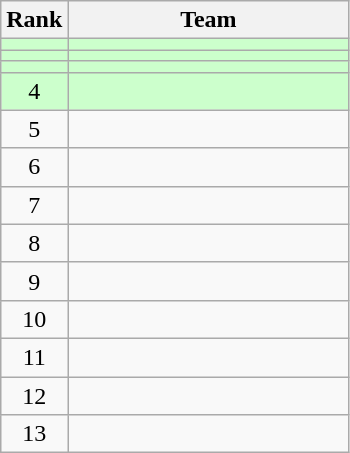<table class=wikitable style="text-align:center;">
<tr>
<th>Rank</th>
<th width=180>Team</th>
</tr>
<tr bgcolor=ccffcc>
<td></td>
<td align=left></td>
</tr>
<tr bgcolor=ccffcc>
<td></td>
<td align=left></td>
</tr>
<tr bgcolor=ccffcc>
<td></td>
<td align=left></td>
</tr>
<tr bgcolor=ccffcc>
<td>4</td>
<td align=left></td>
</tr>
<tr>
<td>5</td>
<td align=left></td>
</tr>
<tr>
<td>6</td>
<td align=left></td>
</tr>
<tr>
<td>7</td>
<td align=left></td>
</tr>
<tr>
<td>8</td>
<td align=left></td>
</tr>
<tr>
<td>9</td>
<td align=left></td>
</tr>
<tr>
<td>10</td>
<td align=left></td>
</tr>
<tr>
<td>11</td>
<td align=left></td>
</tr>
<tr>
<td>12</td>
<td align=left></td>
</tr>
<tr>
<td>13</td>
<td align=left></td>
</tr>
</table>
